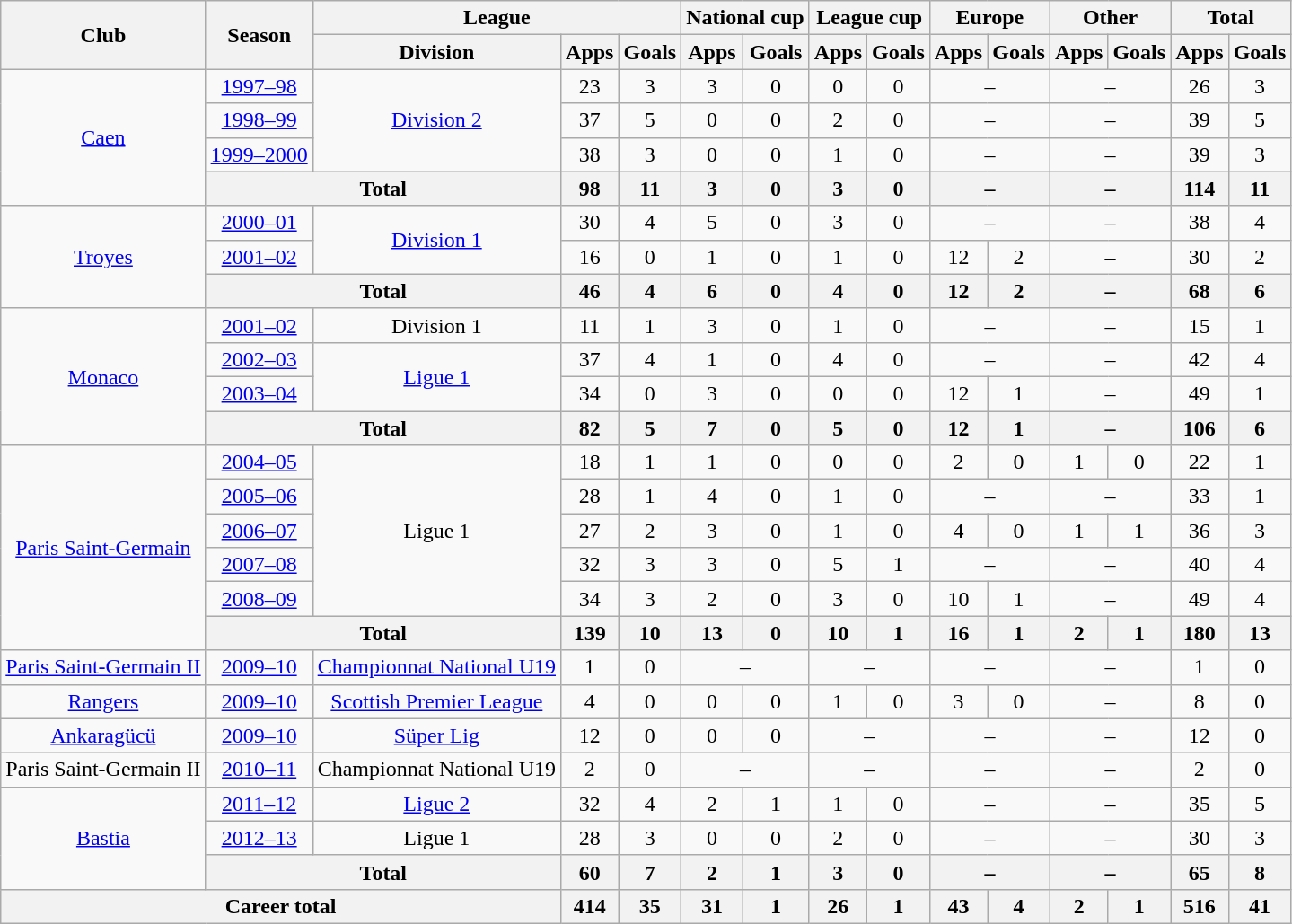<table class="wikitable" style="text-align:center">
<tr>
<th rowspan="2">Club</th>
<th rowspan="2">Season</th>
<th colspan="3">League</th>
<th colspan="2">National cup</th>
<th colspan="2">League cup</th>
<th colspan="2">Europe</th>
<th colspan="2">Other</th>
<th colspan="2">Total</th>
</tr>
<tr>
<th>Division</th>
<th>Apps</th>
<th>Goals</th>
<th>Apps</th>
<th>Goals</th>
<th>Apps</th>
<th>Goals</th>
<th>Apps</th>
<th>Goals</th>
<th>Apps</th>
<th>Goals</th>
<th>Apps</th>
<th>Goals</th>
</tr>
<tr>
<td rowspan="4"><a href='#'>Caen</a></td>
<td><a href='#'>1997–98</a></td>
<td rowspan="3"><a href='#'>Division 2</a></td>
<td>23</td>
<td>3</td>
<td>3</td>
<td>0</td>
<td>0</td>
<td>0</td>
<td colspan="2">–</td>
<td colspan="2">–</td>
<td>26</td>
<td>3</td>
</tr>
<tr>
<td><a href='#'>1998–99</a></td>
<td>37</td>
<td>5</td>
<td>0</td>
<td>0</td>
<td>2</td>
<td>0</td>
<td colspan="2">–</td>
<td colspan="2">–</td>
<td>39</td>
<td>5</td>
</tr>
<tr>
<td><a href='#'>1999–2000</a></td>
<td>38</td>
<td>3</td>
<td>0</td>
<td>0</td>
<td>1</td>
<td>0</td>
<td colspan="2">–</td>
<td colspan="2">–</td>
<td>39</td>
<td>3</td>
</tr>
<tr>
<th colspan="2">Total</th>
<th>98</th>
<th>11</th>
<th>3</th>
<th>0</th>
<th>3</th>
<th>0</th>
<th colspan="2">–</th>
<th colspan="2">–</th>
<th>114</th>
<th>11</th>
</tr>
<tr>
<td rowspan="3"><a href='#'>Troyes</a></td>
<td><a href='#'>2000–01</a></td>
<td rowspan="2"><a href='#'>Division 1</a></td>
<td>30</td>
<td>4</td>
<td>5</td>
<td>0</td>
<td>3</td>
<td>0</td>
<td colspan="2">–</td>
<td colspan="2">–</td>
<td>38</td>
<td>4</td>
</tr>
<tr>
<td><a href='#'>2001–02</a></td>
<td>16</td>
<td>0</td>
<td>1</td>
<td>0</td>
<td>1</td>
<td>0</td>
<td>12</td>
<td>2</td>
<td colspan="2">–</td>
<td>30</td>
<td>2</td>
</tr>
<tr>
<th colspan="2">Total</th>
<th>46</th>
<th>4</th>
<th>6</th>
<th>0</th>
<th>4</th>
<th>0</th>
<th>12</th>
<th>2</th>
<th colspan="2">–</th>
<th>68</th>
<th>6</th>
</tr>
<tr>
<td rowspan="4"><a href='#'>Monaco</a></td>
<td><a href='#'>2001–02</a></td>
<td>Division 1</td>
<td>11</td>
<td>1</td>
<td>3</td>
<td>0</td>
<td>1</td>
<td>0</td>
<td colspan="2">–</td>
<td colspan="2">–</td>
<td>15</td>
<td>1</td>
</tr>
<tr>
<td><a href='#'>2002–03</a></td>
<td rowspan="2"><a href='#'>Ligue 1</a></td>
<td>37</td>
<td>4</td>
<td>1</td>
<td>0</td>
<td>4</td>
<td>0</td>
<td colspan="2">–</td>
<td colspan="2">–</td>
<td>42</td>
<td>4</td>
</tr>
<tr>
<td><a href='#'>2003–04</a></td>
<td>34</td>
<td>0</td>
<td>3</td>
<td>0</td>
<td>0</td>
<td>0</td>
<td>12</td>
<td>1</td>
<td colspan="2">–</td>
<td>49</td>
<td>1</td>
</tr>
<tr>
<th colspan="2">Total</th>
<th>82</th>
<th>5</th>
<th>7</th>
<th>0</th>
<th>5</th>
<th>0</th>
<th>12</th>
<th>1</th>
<th colspan="2">–</th>
<th>106</th>
<th>6</th>
</tr>
<tr>
<td rowspan="6"><a href='#'>Paris Saint-Germain</a></td>
<td><a href='#'>2004–05</a></td>
<td rowspan="5">Ligue 1</td>
<td>18</td>
<td>1</td>
<td>1</td>
<td>0</td>
<td>0</td>
<td>0</td>
<td>2</td>
<td>0</td>
<td>1</td>
<td>0</td>
<td>22</td>
<td>1</td>
</tr>
<tr>
<td><a href='#'>2005–06</a></td>
<td>28</td>
<td>1</td>
<td>4</td>
<td>0</td>
<td>1</td>
<td>0</td>
<td colspan="2">–</td>
<td colspan="2">–</td>
<td>33</td>
<td>1</td>
</tr>
<tr>
<td><a href='#'>2006–07</a></td>
<td>27</td>
<td>2</td>
<td>3</td>
<td>0</td>
<td>1</td>
<td>0</td>
<td>4</td>
<td>0</td>
<td>1</td>
<td>1</td>
<td>36</td>
<td>3</td>
</tr>
<tr>
<td><a href='#'>2007–08</a></td>
<td>32</td>
<td>3</td>
<td>3</td>
<td>0</td>
<td>5</td>
<td>1</td>
<td colspan="2">–</td>
<td colspan="2">–</td>
<td>40</td>
<td>4</td>
</tr>
<tr>
<td><a href='#'>2008–09</a></td>
<td>34</td>
<td>3</td>
<td>2</td>
<td>0</td>
<td>3</td>
<td>0</td>
<td>10</td>
<td>1</td>
<td colspan="2">–</td>
<td>49</td>
<td>4</td>
</tr>
<tr>
<th colspan="2">Total</th>
<th>139</th>
<th>10</th>
<th>13</th>
<th>0</th>
<th>10</th>
<th>1</th>
<th>16</th>
<th>1</th>
<th>2</th>
<th>1</th>
<th>180</th>
<th>13</th>
</tr>
<tr>
<td><a href='#'>Paris Saint-Germain II</a></td>
<td><a href='#'>2009–10</a></td>
<td><a href='#'>Championnat National U19</a></td>
<td>1</td>
<td>0</td>
<td colspan="2">–</td>
<td colspan="2">–</td>
<td colspan="2">–</td>
<td colspan="2">–</td>
<td>1</td>
<td>0</td>
</tr>
<tr>
<td><a href='#'>Rangers</a></td>
<td><a href='#'>2009–10</a></td>
<td><a href='#'>Scottish Premier League</a></td>
<td>4</td>
<td>0</td>
<td>0</td>
<td>0</td>
<td>1</td>
<td>0</td>
<td>3</td>
<td>0</td>
<td colspan="2">–</td>
<td>8</td>
<td>0</td>
</tr>
<tr>
<td><a href='#'>Ankaragücü</a></td>
<td><a href='#'>2009–10</a></td>
<td><a href='#'>Süper Lig</a></td>
<td>12</td>
<td>0</td>
<td>0</td>
<td>0</td>
<td colspan="2">–</td>
<td colspan="2">–</td>
<td colspan="2">–</td>
<td>12</td>
<td>0</td>
</tr>
<tr>
<td>Paris Saint-Germain II</td>
<td><a href='#'>2010–11</a></td>
<td>Championnat National U19</td>
<td>2</td>
<td>0</td>
<td colspan="2">–</td>
<td colspan="2">–</td>
<td colspan="2">–</td>
<td colspan="2">–</td>
<td>2</td>
<td>0</td>
</tr>
<tr>
<td rowspan="3"><a href='#'>Bastia</a></td>
<td><a href='#'>2011–12</a></td>
<td><a href='#'>Ligue 2</a></td>
<td>32</td>
<td>4</td>
<td>2</td>
<td>1</td>
<td>1</td>
<td>0</td>
<td colspan="2">–</td>
<td colspan="2">–</td>
<td>35</td>
<td>5</td>
</tr>
<tr>
<td><a href='#'>2012–13</a></td>
<td>Ligue 1</td>
<td>28</td>
<td>3</td>
<td>0</td>
<td>0</td>
<td>2</td>
<td>0</td>
<td colspan="2">–</td>
<td colspan="2">–</td>
<td>30</td>
<td>3</td>
</tr>
<tr>
<th colspan="2">Total</th>
<th>60</th>
<th>7</th>
<th>2</th>
<th>1</th>
<th>3</th>
<th>0</th>
<th colspan="2">–</th>
<th colspan="2">–</th>
<th>65</th>
<th>8</th>
</tr>
<tr>
<th colspan="3">Career total</th>
<th>414</th>
<th>35</th>
<th>31</th>
<th>1</th>
<th>26</th>
<th>1</th>
<th>43</th>
<th>4</th>
<th>2</th>
<th>1</th>
<th>516</th>
<th>41</th>
</tr>
</table>
